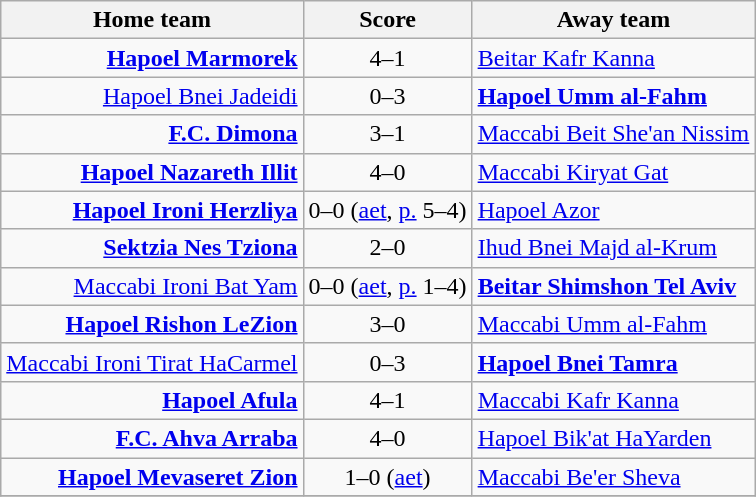<table class="wikitable" style="text-align: center">
<tr>
<th>Home team</th>
<th>Score</th>
<th>Away team</th>
</tr>
<tr>
<td align="right"><strong><a href='#'>Hapoel Marmorek</a></strong></td>
<td>4–1</td>
<td align="left"><a href='#'>Beitar Kafr Kanna</a></td>
</tr>
<tr>
<td align="right"><a href='#'>Hapoel Bnei Jadeidi</a></td>
<td>0–3</td>
<td align="left"><strong><a href='#'>Hapoel Umm al-Fahm</a></strong></td>
</tr>
<tr>
<td align="right"><strong><a href='#'>F.C. Dimona</a></strong></td>
<td>3–1</td>
<td align="left"><a href='#'>Maccabi Beit She'an Nissim</a></td>
</tr>
<tr>
<td align="right"><strong><a href='#'>Hapoel Nazareth Illit</a></strong></td>
<td>4–0</td>
<td align="left"><a href='#'>Maccabi Kiryat Gat</a></td>
</tr>
<tr>
<td align="right"><strong><a href='#'>Hapoel Ironi Herzliya</a></strong></td>
<td>0–0 (<a href='#'>aet</a>, <a href='#'>p.</a> 5–4)</td>
<td align="left"><a href='#'>Hapoel Azor</a></td>
</tr>
<tr>
<td align="right"><strong><a href='#'>Sektzia Nes Tziona</a></strong></td>
<td>2–0</td>
<td align="left"><a href='#'>Ihud Bnei Majd al-Krum</a></td>
</tr>
<tr>
<td align="right"><a href='#'>Maccabi Ironi Bat Yam</a></td>
<td>0–0 (<a href='#'>aet</a>, <a href='#'>p.</a> 1–4)</td>
<td align="left"><strong><a href='#'>Beitar Shimshon Tel Aviv</a></strong></td>
</tr>
<tr>
<td align="right"><strong><a href='#'>Hapoel Rishon LeZion</a></strong></td>
<td>3–0</td>
<td align="left"><a href='#'>Maccabi Umm al-Fahm</a></td>
</tr>
<tr>
<td align="right"><a href='#'>Maccabi Ironi Tirat HaCarmel</a></td>
<td>0–3</td>
<td align="left"><strong><a href='#'>Hapoel Bnei Tamra</a></strong></td>
</tr>
<tr>
<td align="right"><strong><a href='#'>Hapoel Afula</a></strong></td>
<td>4–1</td>
<td align="left"><a href='#'>Maccabi Kafr Kanna</a></td>
</tr>
<tr>
<td align="right"><strong><a href='#'>F.C. Ahva Arraba</a></strong></td>
<td>4–0</td>
<td align="left"><a href='#'>Hapoel Bik'at HaYarden</a></td>
</tr>
<tr>
<td align="right"><strong><a href='#'>Hapoel Mevaseret Zion</a></strong></td>
<td>1–0 (<a href='#'>aet</a>)</td>
<td align="left"><a href='#'>Maccabi Be'er Sheva</a></td>
</tr>
<tr>
</tr>
</table>
